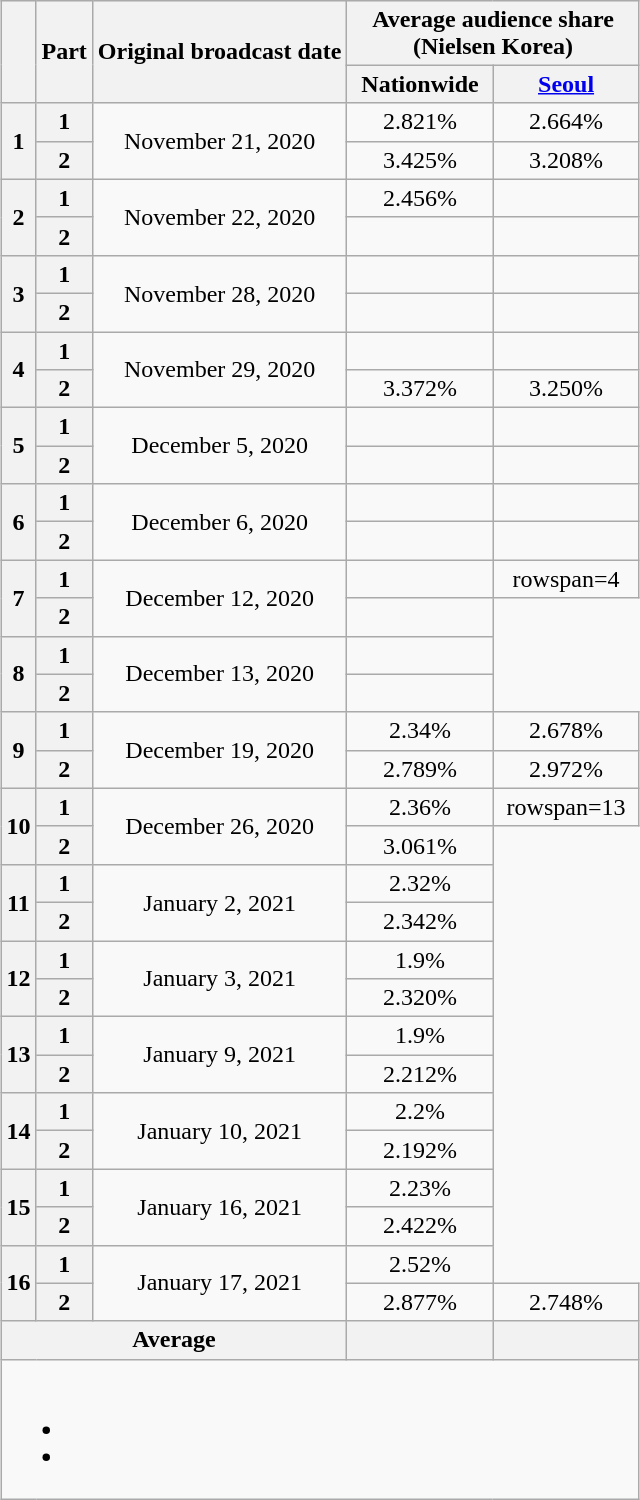<table class="wikitable" style="text-align:center;max-width:500px; margin-left: auto; margin-right: auto; border: none;">
<tr>
</tr>
<tr>
<th rowspan="2"></th>
<th rowspan="2">Part</th>
<th rowspan="2">Original broadcast date</th>
<th colspan="2">Average audience share<br>(Nielsen Korea)</th>
</tr>
<tr>
<th width="90">Nationwide</th>
<th width="90"><a href='#'>Seoul</a></th>
</tr>
<tr>
<th rowspan="2">1</th>
<th>1</th>
<td rowspan="2">November 21, 2020</td>
<td>2.821% </td>
<td>2.664% </td>
</tr>
<tr>
<th>2</th>
<td>3.425% </td>
<td>3.208% </td>
</tr>
<tr>
<th rowspan="2">2</th>
<th>1</th>
<td rowspan="2">November 22, 2020</td>
<td>2.456% </td>
<td> </td>
</tr>
<tr>
<th>2</th>
<td> </td>
<td> </td>
</tr>
<tr>
<th rowspan="2">3</th>
<th>1</th>
<td rowspan="2">November 28, 2020</td>
<td> </td>
<td></td>
</tr>
<tr>
<th>2</th>
<td> </td>
<td> </td>
</tr>
<tr>
<th rowspan="2">4</th>
<th>1</th>
<td rowspan="2">November 29, 2020</td>
<td> </td>
<td></td>
</tr>
<tr>
<th>2</th>
<td>3.372% </td>
<td>3.250% </td>
</tr>
<tr>
<th rowspan="2">5</th>
<th>1</th>
<td rowspan="2">December 5, 2020</td>
<td> </td>
<td></td>
</tr>
<tr>
<th>2</th>
<td> </td>
<td> </td>
</tr>
<tr>
<th rowspan="2">6</th>
<th>1</th>
<td rowspan="2">December 6, 2020</td>
<td> </td>
<td></td>
</tr>
<tr>
<th>2</th>
<td> </td>
<td> </td>
</tr>
<tr>
<th rowspan="2">7</th>
<th>1</th>
<td rowspan="2">December 12, 2020</td>
<td> </td>
<td>rowspan=4 </td>
</tr>
<tr>
<th>2</th>
<td> </td>
</tr>
<tr>
<th rowspan="2">8</th>
<th>1</th>
<td rowspan="2">December 13, 2020</td>
<td> </td>
</tr>
<tr>
<th>2</th>
<td> </td>
</tr>
<tr>
<th rowspan="2">9</th>
<th>1</th>
<td rowspan="2">December 19, 2020</td>
<td>2.34% </td>
<td>2.678% </td>
</tr>
<tr>
<th>2</th>
<td>2.789% </td>
<td>2.972% </td>
</tr>
<tr>
<th rowspan="2">10</th>
<th>1</th>
<td rowspan="2">December 26, 2020</td>
<td>2.36% </td>
<td>rowspan=13 </td>
</tr>
<tr>
<th>2</th>
<td>3.061% </td>
</tr>
<tr>
<th rowspan="2">11</th>
<th>1</th>
<td rowspan="2">January 2, 2021</td>
<td>2.32% </td>
</tr>
<tr>
<th>2</th>
<td>2.342% </td>
</tr>
<tr>
<th rowspan="2">12</th>
<th>1</th>
<td rowspan="2">January 3, 2021</td>
<td>1.9% </td>
</tr>
<tr>
<th>2</th>
<td>2.320% </td>
</tr>
<tr>
<th rowspan="2">13</th>
<th>1</th>
<td rowspan="2">January 9, 2021</td>
<td>1.9% </td>
</tr>
<tr>
<th>2</th>
<td>2.212% </td>
</tr>
<tr>
<th rowspan="2">14</th>
<th>1</th>
<td rowspan="2">January 10, 2021</td>
<td>2.2%</td>
</tr>
<tr>
<th>2</th>
<td>2.192% </td>
</tr>
<tr>
<th rowspan="2">15</th>
<th>1</th>
<td rowspan="2">January 16, 2021</td>
<td>2.23% </td>
</tr>
<tr>
<th>2</th>
<td>2.422% </td>
</tr>
<tr>
<th rowspan="2">16</th>
<th>1</th>
<td rowspan="2">January 17, 2021</td>
<td>2.52% </td>
</tr>
<tr>
<th>2</th>
<td>2.877% </td>
<td>2.748% </td>
</tr>
<tr>
<th colspan="3">Average</th>
<th></th>
<th></th>
</tr>
<tr>
<td colspan="5"><br><ul><li></li><li></li></ul></td>
</tr>
</table>
